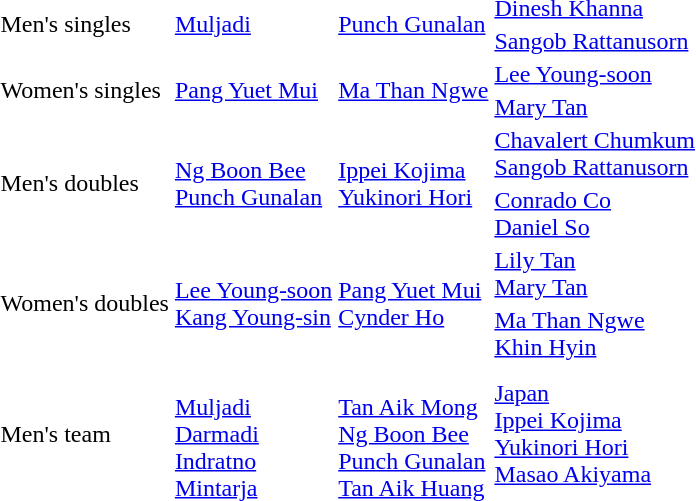<table>
<tr>
<td rowspan="2">Men's singles</td>
<td rowspan="2"> <a href='#'>Muljadi</a></td>
<td rowspan="2"> <a href='#'>Punch Gunalan</a></td>
<td> <a href='#'>Dinesh Khanna</a></td>
</tr>
<tr>
<td> <a href='#'>Sangob Rattanusorn</a></td>
</tr>
<tr>
<td rowspan="2">Women's singles</td>
<td rowspan="2"> <a href='#'>Pang Yuet Mui</a></td>
<td rowspan="2"> <a href='#'>Ma Than Ngwe</a></td>
<td> <a href='#'>Lee Young-soon</a></td>
</tr>
<tr>
<td> <a href='#'>Mary Tan</a></td>
</tr>
<tr>
<td rowspan="2">Men's doubles</td>
<td rowspan="2"> <a href='#'>Ng Boon Bee</a> <br>  <a href='#'>Punch Gunalan</a></td>
<td rowspan="2"> <a href='#'>Ippei Kojima</a> <br>  <a href='#'>Yukinori Hori</a></td>
<td> <a href='#'>Chavalert Chumkum</a> <br>  <a href='#'>Sangob Rattanusorn</a></td>
</tr>
<tr>
<td> <a href='#'>Conrado Co</a> <br>  <a href='#'>Daniel So</a></td>
</tr>
<tr>
<td rowspan="2">Women's doubles</td>
<td rowspan="2"> <a href='#'>Lee Young-soon</a> <br>  <a href='#'>Kang Young-sin</a></td>
<td rowspan="2"> <a href='#'>Pang Yuet Mui</a> <br>  <a href='#'>Cynder Ho</a></td>
<td> <a href='#'>Lily Tan</a> <br>  <a href='#'>Mary Tan</a></td>
</tr>
<tr>
<td> <a href='#'>Ma Than Ngwe</a> <br>  <a href='#'>Khin Hyin</a></td>
</tr>
<tr>
<td>Men's team<br></td>
<td><br><a href='#'>Muljadi</a><br><a href='#'>Darmadi</a><br><a href='#'>Indratno</a><br><a href='#'>Mintarja</a></td>
<td><br><a href='#'>Tan Aik Mong</a><br><a href='#'>Ng Boon Bee</a><br><a href='#'>Punch Gunalan</a><br><a href='#'>Tan Aik Huang</a></td>
<td> <a href='#'>Japan</a><br><a href='#'>Ippei Kojima</a><br><a href='#'>Yukinori Hori</a><br><a href='#'>Masao Akiyama</a></td>
</tr>
</table>
